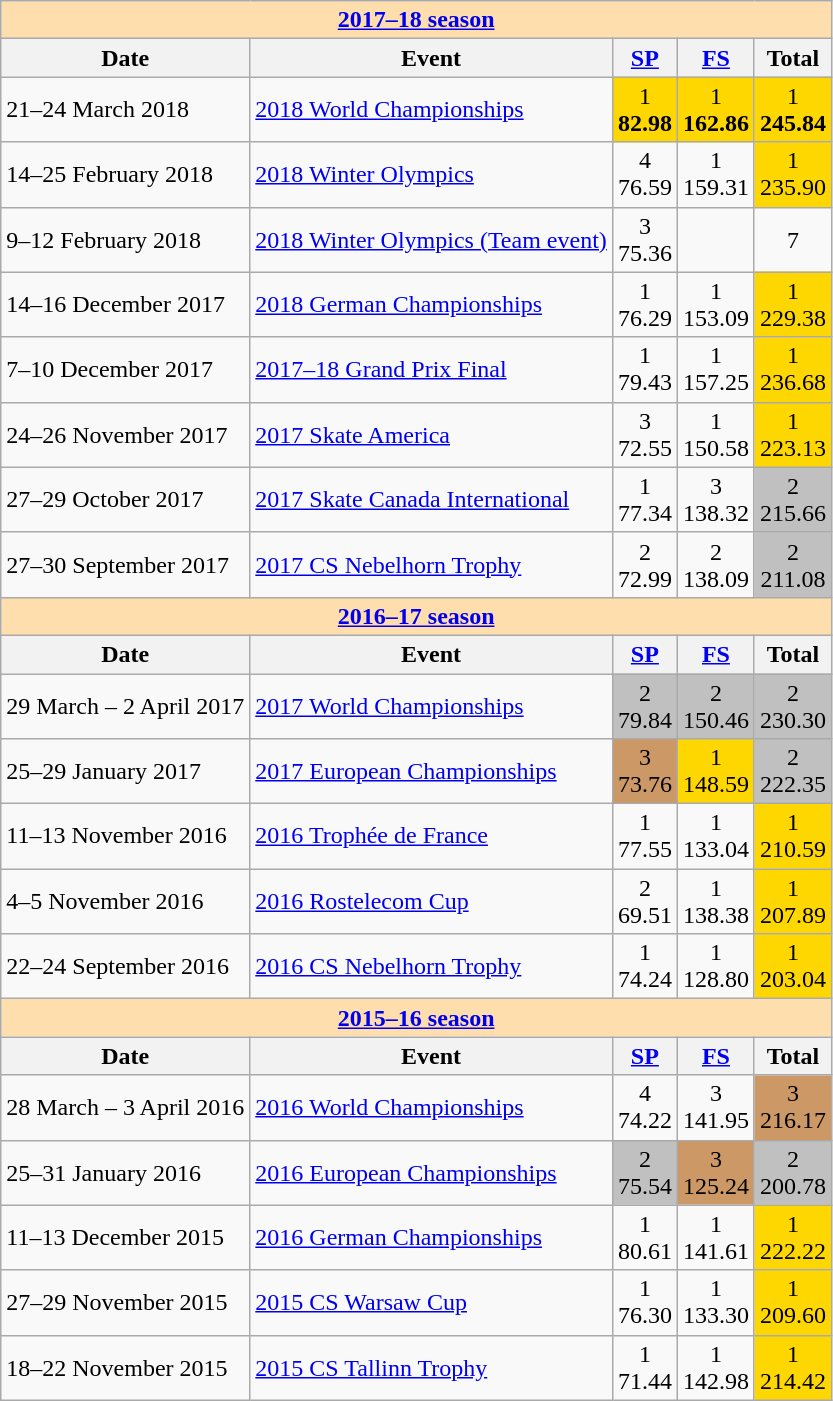<table class="wikitable">
<tr>
<td style="background-color: #ffdead;" colspan=5 align=center><strong><a href='#'>2017–18 season</a></strong></td>
</tr>
<tr Olympic Gold Medalist>
<th>Date</th>
<th>Event</th>
<th><a href='#'>SP</a></th>
<th><a href='#'>FS</a></th>
<th>Total</th>
</tr>
<tr>
<td>21–24 March 2018</td>
<td><a href='#'>2018 World Championships</a></td>
<td align=center bgcolor=gold>1 <br> <strong>82.98</strong></td>
<td align=center bgcolor=gold>1 <br> <strong>162.86</strong></td>
<td align=center bgcolor=gold>1 <br> <strong>245.84</strong></td>
</tr>
<tr>
<td>14–25 February 2018</td>
<td><a href='#'>2018 Winter Olympics</a></td>
<td align=center>4 <br> 76.59</td>
<td align=center>1 <br> 159.31</td>
<td align=center bgcolor=gold>1 <br> 235.90</td>
</tr>
<tr>
<td>9–12 February 2018</td>
<td><a href='#'>2018 Winter Olympics (Team event)</a></td>
<td align=center>3 <br> 75.36</td>
<td align=center><br></td>
<td align=center>7</td>
</tr>
<tr>
<td>14–16 December 2017</td>
<td><a href='#'>2018 German Championships</a></td>
<td align=center>1 <br> 76.29</td>
<td align=center>1 <br> 153.09</td>
<td align=center bgcolor=gold>1 <br> 229.38</td>
</tr>
<tr>
<td>7–10 December 2017</td>
<td><a href='#'>2017–18 Grand Prix Final</a></td>
<td align=center>1 <br> 79.43</td>
<td align=center>1 <br> 157.25</td>
<td align=center bgcolor=gold>1 <br> 236.68</td>
</tr>
<tr>
<td>24–26 November 2017</td>
<td><a href='#'>2017 Skate America</a></td>
<td align=center>3 <br> 72.55</td>
<td align=center>1 <br> 150.58</td>
<td align=center bgcolor=gold>1 <br> 223.13</td>
</tr>
<tr>
<td>27–29 October 2017</td>
<td><a href='#'>2017 Skate Canada International</a></td>
<td align=center>1 <br> 77.34</td>
<td align=center>3 <br> 138.32</td>
<td align=center bgcolor=silver>2 <br> 215.66</td>
</tr>
<tr>
<td>27–30 September 2017</td>
<td><a href='#'>2017 CS Nebelhorn Trophy</a></td>
<td align=center>2 <br> 72.99</td>
<td align=center>2 <br> 138.09</td>
<td align=center bgcolor=silver>2 <br> 211.08</td>
</tr>
<tr>
<td style="background-color: #ffdead;" colspan=5 align=center><strong><a href='#'>2016–17 season</a></strong></td>
</tr>
<tr>
<th>Date</th>
<th>Event</th>
<th><a href='#'>SP</a></th>
<th><a href='#'>FS</a></th>
<th>Total</th>
</tr>
<tr>
<td>29 March – 2 April 2017</td>
<td><a href='#'>2017 World Championships</a></td>
<td align=center bgcolor=silver>2 <br> 79.84</td>
<td align=center bgcolor=silver>2 <br> 150.46</td>
<td align=center bgcolor=silver>2 <br> 230.30</td>
</tr>
<tr>
<td>25–29 January 2017</td>
<td><a href='#'>2017 European Championships</a></td>
<td align=center bgcolor=cc9966>3 <br> 73.76</td>
<td align=center bgcolor=gold>1 <br> 148.59</td>
<td align=center bgcolor=silver>2 <br> 222.35</td>
</tr>
<tr>
<td>11–13 November 2016</td>
<td><a href='#'>2016 Trophée de France</a></td>
<td align=center>1 <br> 77.55</td>
<td align=center>1 <br> 133.04</td>
<td align=center bgcolor=gold>1 <br> 210.59</td>
</tr>
<tr>
<td>4–5 November 2016</td>
<td><a href='#'>2016 Rostelecom Cup</a></td>
<td align=center>2 <br> 69.51</td>
<td align=center>1 <br> 138.38</td>
<td align=center bgcolor=gold>1 <br> 207.89</td>
</tr>
<tr>
<td>22–24 September 2016</td>
<td><a href='#'>2016 CS Nebelhorn Trophy</a></td>
<td align=center>1 <br> 74.24</td>
<td align=center>1 <br> 128.80</td>
<td align=center bgcolor=gold>1 <br> 203.04</td>
</tr>
<tr>
<td style="background-color: #ffdead;" colspan=5 align=center><strong><a href='#'>2015–16 season</a></strong></td>
</tr>
<tr>
<th>Date</th>
<th>Event</th>
<th><a href='#'>SP</a></th>
<th><a href='#'>FS</a></th>
<th>Total</th>
</tr>
<tr>
<td>28 March – 3 April 2016</td>
<td><a href='#'>2016 World Championships</a></td>
<td align=center>4 <br> 74.22</td>
<td align=center>3 <br> 141.95</td>
<td align=center bgcolor=cc9966>3 <br> 216.17</td>
</tr>
<tr>
<td>25–31 January 2016</td>
<td><a href='#'>2016 European Championships</a></td>
<td align=center bgcolor=silver>2 <br> 75.54</td>
<td align=center bgcolor=cc9966>3 <br> 125.24</td>
<td align=center bgcolor=silver>2 <br> 200.78</td>
</tr>
<tr>
<td>11–13 December 2015</td>
<td><a href='#'>2016 German Championships</a></td>
<td align=center>1 <br> 80.61</td>
<td align=center>1 <br> 141.61</td>
<td align=center bgcolor=gold>1 <br> 222.22</td>
</tr>
<tr>
<td>27–29 November 2015</td>
<td><a href='#'>2015 CS Warsaw Cup</a></td>
<td align=center>1 <br> 76.30</td>
<td align=center>1 <br> 133.30</td>
<td align=center bgcolor=gold>1 <br> 209.60</td>
</tr>
<tr>
<td>18–22 November 2015</td>
<td><a href='#'>2015 CS Tallinn Trophy</a></td>
<td align=center>1 <br> 71.44</td>
<td align=center>1 <br> 142.98</td>
<td align=center bgcolor=gold>1 <br> 214.42</td>
</tr>
</table>
